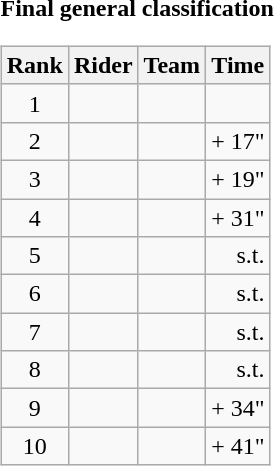<table>
<tr>
<td><strong>Final general classification</strong><br><table class="wikitable">
<tr>
<th scope="col">Rank</th>
<th scope="col">Rider</th>
<th scope="col">Team</th>
<th scope="col">Time</th>
</tr>
<tr>
<td style="text-align:center;">1</td>
<td></td>
<td></td>
<td style="text-align:right;"></td>
</tr>
<tr>
<td style="text-align:center;">2</td>
<td></td>
<td></td>
<td style="text-align:right;">+ 17"</td>
</tr>
<tr>
<td style="text-align:center;">3</td>
<td></td>
<td></td>
<td style="text-align:right;">+ 19"</td>
</tr>
<tr>
<td style="text-align:center;">4</td>
<td></td>
<td></td>
<td style="text-align:right;">+ 31"</td>
</tr>
<tr>
<td style="text-align:center;">5</td>
<td></td>
<td></td>
<td style="text-align:right;">s.t.</td>
</tr>
<tr>
<td style="text-align:center;">6</td>
<td></td>
<td></td>
<td style="text-align:right;">s.t.</td>
</tr>
<tr>
<td style="text-align:center;">7</td>
<td></td>
<td></td>
<td style="text-align:right;">s.t.</td>
</tr>
<tr>
<td style="text-align:center;">8</td>
<td></td>
<td></td>
<td style="text-align:right;">s.t.</td>
</tr>
<tr>
<td style="text-align:center;">9</td>
<td></td>
<td></td>
<td style="text-align:right;">+ 34"</td>
</tr>
<tr>
<td style="text-align:center;">10</td>
<td></td>
<td></td>
<td style="text-align:right;">+ 41"</td>
</tr>
</table>
</td>
</tr>
</table>
